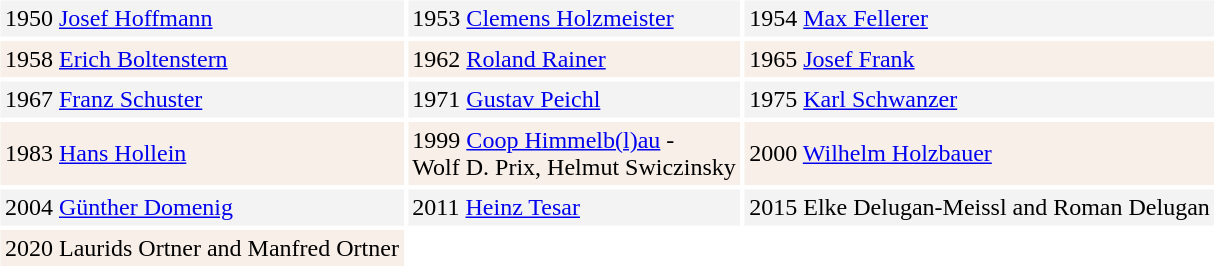<table cellspacing="3" cellpadding="3">
<tr bgcolor="#F3F3F3">
<td>1950 <a href='#'>Josef Hoffmann</a></td>
<td>1953 <a href='#'>Clemens Holzmeister</a></td>
<td>1954 <a href='#'>Max Fellerer</a></td>
</tr>
<tr bgcolor="#F7EFE8">
<td>1958 <a href='#'>Erich Boltenstern</a></td>
<td>1962 <a href='#'>Roland Rainer</a></td>
<td>1965 <a href='#'>Josef Frank</a></td>
</tr>
<tr bgcolor="#F3F3F3">
<td>1967 <a href='#'>Franz Schuster</a></td>
<td>1971 <a href='#'>Gustav Peichl</a></td>
<td>1975 <a href='#'>Karl Schwanzer</a></td>
</tr>
<tr bgcolor="#F7EFE8">
<td>1983 <a href='#'>Hans Hollein</a></td>
<td>1999 <a href='#'>Coop Himmelb(l)au</a> -<br>Wolf D. Prix, Helmut Swiczinsky</td>
<td>2000 <a href='#'>Wilhelm Holzbauer</a></td>
</tr>
<tr bgcolor="#F3F3F3">
<td>2004 <a href='#'>Günther Domenig</a></td>
<td>2011 <a href='#'>Heinz Tesar</a></td>
<td>2015 Elke Delugan-Meissl and Roman Delugan</td>
</tr>
<tr bgcolor="#F7EFE8">
<td>2020 Laurids Ortner and Manfred Ortner</td>
</tr>
</table>
